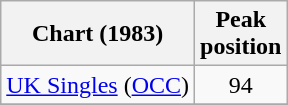<table class="wikitable sortable">
<tr>
<th>Chart (1983)</th>
<th>Peak<br>position</th>
</tr>
<tr>
<td><a href='#'>UK Singles</a> (<a href='#'>OCC</a>)</td>
<td align="center">94</td>
</tr>
<tr>
</tr>
</table>
